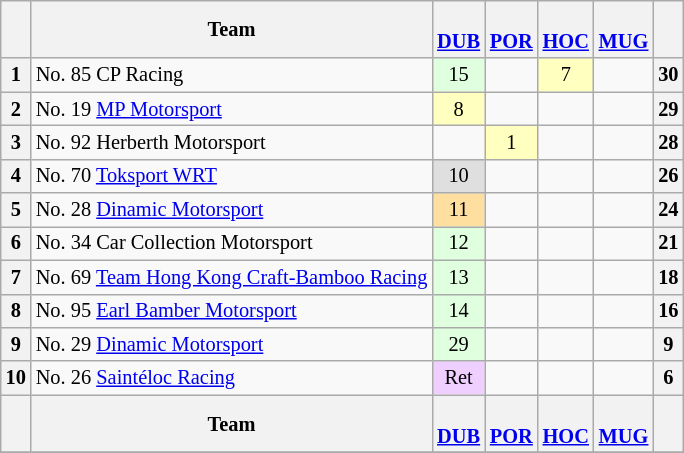<table align=left| class="wikitable" style="font-size: 85%; text-align: center">
<tr valign="top">
<th valign=middle></th>
<th valign=middle>Team</th>
<th><br><a href='#'>DUB</a></th>
<th><br><a href='#'>POR</a></th>
<th><br><a href='#'>HOC</a></th>
<th><br><a href='#'>MUG</a></th>
<th valign=middle>  </th>
</tr>
<tr>
<th>1</th>
<td align=left> No. 85 CP Racing</td>
<td style="background:#DFFFDF;">15</td>
<td></td>
<td style="background:#FFFFBF;">7</td>
<td></td>
<th>30</th>
</tr>
<tr>
<th>2</th>
<td align=left> No. 19 <a href='#'>MP Motorsport</a></td>
<td style="background:#FFFFBF;">8</td>
<td></td>
<td></td>
<td></td>
<th>29</th>
</tr>
<tr>
<th>3</th>
<td align=left> No. 92 Herberth Motorsport</td>
<td></td>
<td style="background:#FFFFBF;">1</td>
<td></td>
<td></td>
<th>28</th>
</tr>
<tr>
<th>4</th>
<td align=left> No. 70 <a href='#'>Toksport WRT</a></td>
<td style="background:#DFDFDF;">10</td>
<td></td>
<td></td>
<td></td>
<th>26</th>
</tr>
<tr>
<th>5</th>
<td align=left> No. 28 <a href='#'>Dinamic Motorsport</a></td>
<td style="background:#FFDF9F;">11</td>
<td></td>
<td></td>
<td></td>
<th>24</th>
</tr>
<tr>
<th>6</th>
<td align=left> No. 34 Car Collection Motorsport</td>
<td style="background:#DFFFDF;">12</td>
<td></td>
<td></td>
<td></td>
<th>21</th>
</tr>
<tr>
<th>7</th>
<td align=left> No. 69 <a href='#'>Team Hong Kong Craft-Bamboo Racing</a></td>
<td style="background:#DFFFDF;">13</td>
<td></td>
<td></td>
<td></td>
<th>18</th>
</tr>
<tr>
<th>8</th>
<td align=left> No. 95 <a href='#'>Earl Bamber Motorsport</a></td>
<td style="background:#DFFFDF;">14</td>
<td></td>
<td></td>
<td></td>
<th>16</th>
</tr>
<tr>
<th>9</th>
<td align=left> No. 29 <a href='#'>Dinamic Motorsport</a></td>
<td style="background:#DFFFDF;">29</td>
<td></td>
<td></td>
<td></td>
<th>9</th>
</tr>
<tr>
<th>10</th>
<td align=left> No. 26 <a href='#'>Saintéloc Racing</a></td>
<td style="background:#EFCFFF;">Ret</td>
<td></td>
<td></td>
<td></td>
<th>6</th>
</tr>
<tr>
<th valign=middle></th>
<th valign=middle>Team</th>
<th><br><a href='#'>DUB</a></th>
<th><br><a href='#'>POR</a></th>
<th><br><a href='#'>HOC</a></th>
<th><br><a href='#'>MUG</a></th>
<th valign=middle>  </th>
</tr>
<tr>
</tr>
</table>
